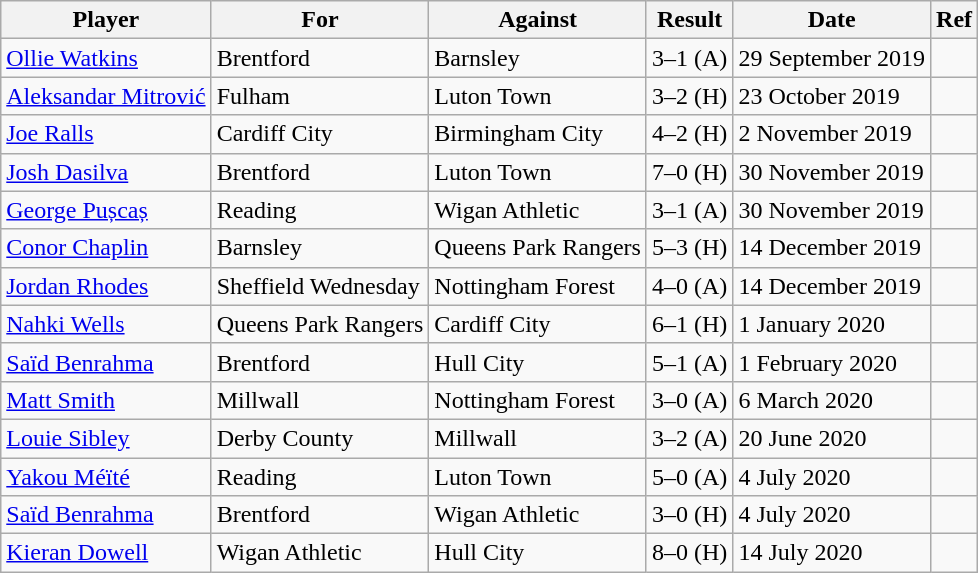<table class="wikitable">
<tr>
<th>Player</th>
<th>For</th>
<th>Against</th>
<th>Result</th>
<th>Date</th>
<th>Ref</th>
</tr>
<tr>
<td> <a href='#'>Ollie Watkins</a></td>
<td>Brentford</td>
<td>Barnsley</td>
<td>3–1 (A)</td>
<td>29 September 2019</td>
<td></td>
</tr>
<tr>
<td> <a href='#'>Aleksandar Mitrović</a></td>
<td>Fulham</td>
<td>Luton Town</td>
<td>3–2 (H)</td>
<td>23 October 2019</td>
<td></td>
</tr>
<tr>
<td> <a href='#'>Joe Ralls</a></td>
<td>Cardiff City</td>
<td>Birmingham City</td>
<td>4–2 (H)</td>
<td>2 November 2019</td>
<td></td>
</tr>
<tr>
<td> <a href='#'>Josh Dasilva</a></td>
<td>Brentford</td>
<td>Luton Town</td>
<td>7–0 (H)</td>
<td>30 November 2019</td>
<td></td>
</tr>
<tr>
<td> <a href='#'>George Pușcaș</a></td>
<td>Reading</td>
<td>Wigan Athletic</td>
<td>3–1 (A)</td>
<td>30 November 2019</td>
<td></td>
</tr>
<tr>
<td> <a href='#'>Conor Chaplin</a></td>
<td>Barnsley</td>
<td>Queens Park Rangers</td>
<td>5–3 (H)</td>
<td>14 December 2019</td>
<td></td>
</tr>
<tr>
<td> <a href='#'>Jordan Rhodes</a></td>
<td>Sheffield Wednesday</td>
<td>Nottingham Forest</td>
<td>4–0 (A)</td>
<td>14 December 2019</td>
<td></td>
</tr>
<tr>
<td> <a href='#'>Nahki Wells</a></td>
<td>Queens Park Rangers</td>
<td>Cardiff City</td>
<td>6–1 (H)</td>
<td>1 January 2020</td>
<td></td>
</tr>
<tr>
<td> <a href='#'>Saïd Benrahma</a></td>
<td>Brentford</td>
<td>Hull City</td>
<td>5–1 (A)</td>
<td>1 February 2020</td>
<td></td>
</tr>
<tr>
<td> <a href='#'>Matt Smith</a></td>
<td>Millwall</td>
<td>Nottingham Forest</td>
<td>3–0 (A)</td>
<td>6 March 2020</td>
<td></td>
</tr>
<tr>
<td> <a href='#'>Louie Sibley</a></td>
<td>Derby County</td>
<td>Millwall</td>
<td>3–2 (A)</td>
<td>20 June 2020</td>
<td></td>
</tr>
<tr>
<td> <a href='#'>Yakou Méïté</a></td>
<td>Reading</td>
<td>Luton Town</td>
<td>5–0 (A)</td>
<td>4 July 2020</td>
<td></td>
</tr>
<tr>
<td> <a href='#'>Saïd Benrahma</a></td>
<td>Brentford</td>
<td>Wigan Athletic</td>
<td>3–0 (H)</td>
<td>4 July 2020</td>
<td></td>
</tr>
<tr>
<td> <a href='#'>Kieran Dowell</a></td>
<td>Wigan Athletic</td>
<td>Hull City</td>
<td>8–0 (H)</td>
<td>14 July 2020</td>
<td></td>
</tr>
</table>
